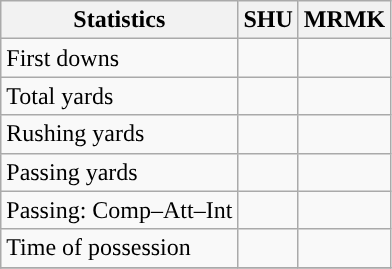<table class="wikitable" style="float: left;">
<tr>
<th>Statistics</th>
<th>SHU</th>
<th>MRMK</th>
</tr>
<tr>
<td>First downs</td>
<td></td>
<td></td>
</tr>
<tr>
<td>Total yards</td>
<td></td>
<td></td>
</tr>
<tr>
<td>Rushing yards</td>
<td></td>
<td></td>
</tr>
<tr>
<td>Passing yards</td>
<td></td>
<td></td>
</tr>
<tr>
<td>Passing: Comp–Att–Int</td>
<td></td>
<td></td>
</tr>
<tr>
<td>Time of possession</td>
<td></td>
<td></td>
</tr>
<tr>
</tr>
</table>
